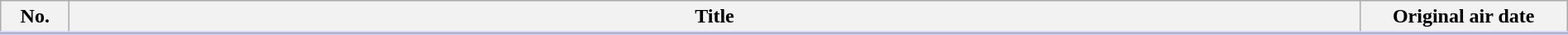<table class="plainrowheaders wikitable" style="width:100%; margin:auto; background:#FFF;">
<tr style="border-bottom: 3px solid #CCF;">
<th style="width:3em;">No.</th>
<th>Title</th>
<th style="width:10em;">Original air date</th>
</tr>
<tr>
</tr>
</table>
